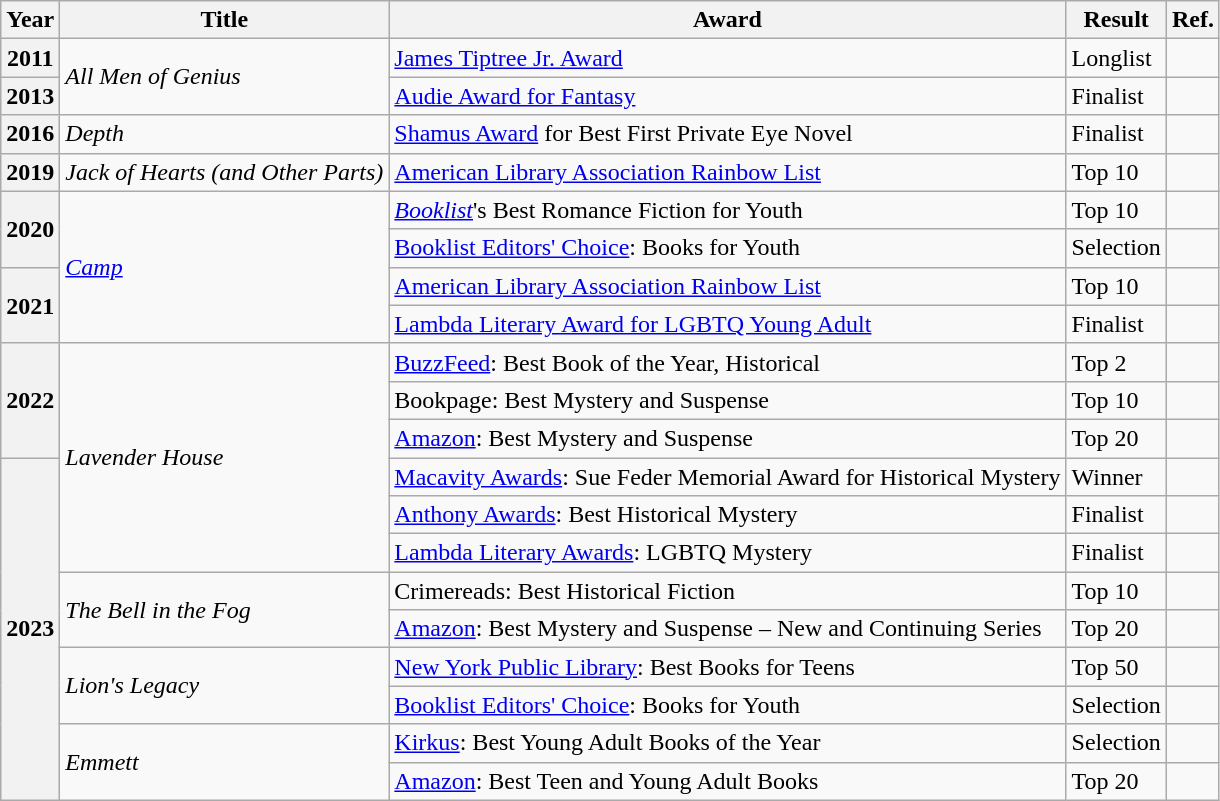<table class="wikitable sortable mw-collapsible">
<tr>
<th>Year</th>
<th>Title</th>
<th>Award</th>
<th>Result</th>
<th>Ref.</th>
</tr>
<tr>
<th>2011</th>
<td rowspan="2"><em>All Men of Genius</em></td>
<td><a href='#'>James Tiptree Jr. Award</a></td>
<td>Longlist</td>
<td></td>
</tr>
<tr>
<th>2013</th>
<td><a href='#'>Audie Award for Fantasy</a></td>
<td>Finalist</td>
<td></td>
</tr>
<tr>
<th>2016</th>
<td><em>Depth</em></td>
<td><a href='#'>Shamus Award</a> for Best First Private Eye Novel</td>
<td>Finalist</td>
<td></td>
</tr>
<tr>
<th>2019</th>
<td><em>Jack of Hearts (and Other Parts)</em></td>
<td><a href='#'>American Library Association Rainbow List</a></td>
<td>Top 10</td>
<td></td>
</tr>
<tr>
<th rowspan="2">2020</th>
<td rowspan="4"><em><a href='#'>Camp</a></em></td>
<td><em><a href='#'>Booklist</a></em><a href='#'></a>'s Best Romance Fiction for Youth</td>
<td>Top 10</td>
<td></td>
</tr>
<tr>
<td><a href='#'>Booklist Editors' Choice</a>: Books for Youth</td>
<td>Selection</td>
<td></td>
</tr>
<tr>
<th rowspan="2">2021</th>
<td><a href='#'>American Library Association Rainbow List</a></td>
<td>Top 10</td>
<td></td>
</tr>
<tr>
<td><a href='#'>Lambda Literary Award for LGBTQ Young Adult</a></td>
<td>Finalist</td>
<td></td>
</tr>
<tr>
<th rowspan="3">2022</th>
<td rowspan="6"><em>Lavender House</em></td>
<td><a href='#'>BuzzFeed</a>: Best Book of the Year, Historical</td>
<td>Top 2</td>
<td></td>
</tr>
<tr>
<td>Bookpage: Best Mystery and Suspense</td>
<td>Top 10</td>
<td></td>
</tr>
<tr>
<td><a href='#'>Amazon</a>: Best Mystery and Suspense</td>
<td>Top 20</td>
<td></td>
</tr>
<tr>
<th rowspan="9">2023</th>
<td><a href='#'>Macavity Awards</a>: Sue Feder Memorial Award for Historical Mystery</td>
<td>Winner</td>
<td></td>
</tr>
<tr>
<td><a href='#'>Anthony Awards</a>: Best Historical Mystery</td>
<td>Finalist</td>
<td></td>
</tr>
<tr>
<td><a href='#'>Lambda Literary Awards</a>: LGBTQ Mystery</td>
<td>Finalist</td>
<td></td>
</tr>
<tr>
<td rowspan="2"><em>The Bell in the Fog</em></td>
<td>Crimereads: Best Historical Fiction</td>
<td>Top 10</td>
<td></td>
</tr>
<tr>
<td><a href='#'>Amazon</a>: Best Mystery and Suspense – New and Continuing Series</td>
<td>Top 20</td>
<td></td>
</tr>
<tr>
<td rowspan="2"><em>Lion's Legacy</em></td>
<td><a href='#'>New York Public Library</a>: Best Books for Teens</td>
<td>Top 50</td>
<td></td>
</tr>
<tr>
<td><a href='#'>Booklist Editors' Choice</a>: Books for Youth</td>
<td>Selection</td>
<td></td>
</tr>
<tr>
<td rowspan="2"><em>Emmett</em></td>
<td><a href='#'>Kirkus</a>: Best Young Adult Books of the Year</td>
<td>Selection</td>
<td></td>
</tr>
<tr>
<td><a href='#'>Amazon</a>: Best Teen and Young Adult Books</td>
<td>Top 20</td>
<td></td>
</tr>
</table>
